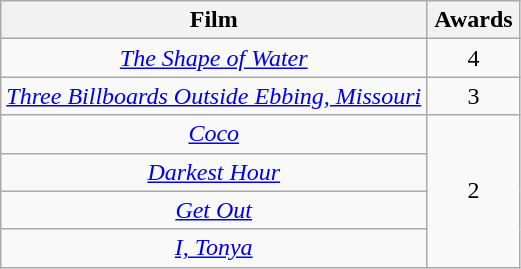<table class="wikitable" rowspan="2" style="text-align:center;" background: #f6e39c;>
<tr>
<th scope="col" style="text-align:center;">Film</th>
<th scope="col" style="width:55px;">Awards</th>
</tr>
<tr>
<td><em><a href='#'>The Shape of Water</a></em></td>
<td style="text-align:center">4</td>
</tr>
<tr>
<td><em><a href='#'>Three Billboards Outside Ebbing, Missouri</a></em></td>
<td style="text-align:center">3</td>
</tr>
<tr>
<td><em><a href='#'>Coco</a></em></td>
<td rowspan="4" style="text-align:center">2</td>
</tr>
<tr>
<td><em><a href='#'>Darkest Hour</a></em></td>
</tr>
<tr>
<td><em><a href='#'>Get Out</a></em></td>
</tr>
<tr>
<td><em><a href='#'>I, Tonya</a></em></td>
</tr>
</table>
